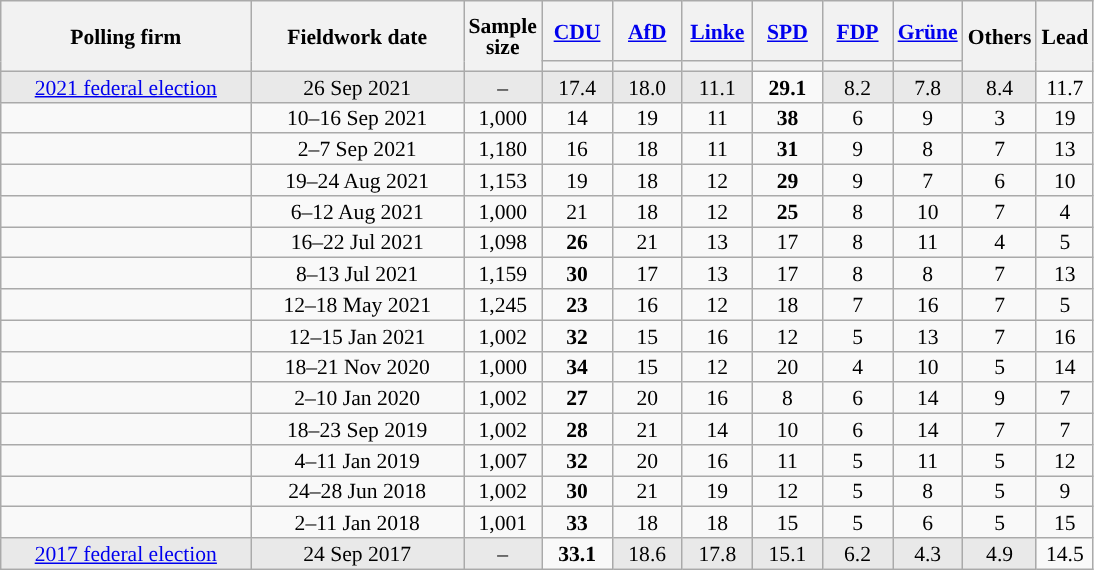<table class="wikitable sortable mw-datatable" style="text-align:center;font-size:90%;line-height:14px;">
<tr style="height:40px;">
<th style="width:160px;" rowspan="2">Polling firm</th>
<th style="width:135px;" rowspan="2">Fieldwork date</th>
<th style="width:35px;" rowspan="2">Sample<br>size</th>
<th class="unsortable" style="width:40px;"><a href='#'>CDU</a></th>
<th class="unsortable" style="width:40px;"><a href='#'>AfD</a></th>
<th class="unsortable" style="width:40px;"><a href='#'>Linke</a></th>
<th class="unsortable" style="width:40px;"><a href='#'>SPD</a></th>
<th class="unsortable" style="width:40px;"><a href='#'>FDP</a></th>
<th class="unsortable" style="width:40px;"><a href='#'>Grüne</a></th>
<th class="unsortable" style="width:30px;" rowspan="2">Others</th>
<th style="width:30px;" rowspan="2">Lead</th>
</tr>
<tr>
<th style="background:"></th>
<th style="background:"></th>
<th style="background:"></th>
<th style="background:"></th>
<th style="background:"></th>
<th style="background:"></th>
</tr>
<tr>
<td style="background:#E9E9E9;"><a href='#'>2021 federal election</a></td>
<td style="background:#E9E9E9;" data-sort-value="2021-09-26">26 Sep 2021</td>
<td style="background:#E9E9E9;">–</td>
<td style="background:#E9E9E9;">17.4</td>
<td style="background:#E9E9E9;">18.0</td>
<td style="background:#E9E9E9;">11.1</td>
<td><strong>29.1</strong></td>
<td style="background:#E9E9E9;">8.2</td>
<td style="background:#E9E9E9;">7.8</td>
<td style="background:#E9E9E9;">8.4</td>
<td style="background:">11.7</td>
</tr>
<tr>
<td></td>
<td data-sort-value="2021-09-17">10–16 Sep 2021</td>
<td>1,000</td>
<td>14</td>
<td>19</td>
<td>11</td>
<td><strong>38</strong></td>
<td>6</td>
<td>9</td>
<td>3</td>
<td style="background:">19</td>
</tr>
<tr>
<td></td>
<td data-sort-value="2021-09-08">2–7 Sep 2021</td>
<td>1,180</td>
<td>16</td>
<td>18</td>
<td>11</td>
<td><strong>31</strong></td>
<td>9</td>
<td>8</td>
<td>7</td>
<td style="background:">13</td>
</tr>
<tr>
<td></td>
<td data-sort-value="2021-08-26">19–24 Aug 2021</td>
<td>1,153</td>
<td>19</td>
<td>18</td>
<td>12</td>
<td><strong>29</strong></td>
<td>9</td>
<td>7</td>
<td>6</td>
<td style="background:">10</td>
</tr>
<tr>
<td></td>
<td data-sort-value="2021-08-15">6–12 Aug 2021</td>
<td>1,000</td>
<td>21</td>
<td>18</td>
<td>12</td>
<td><strong>25</strong></td>
<td>8</td>
<td>10</td>
<td>7</td>
<td style="background:">4</td>
</tr>
<tr>
<td></td>
<td data-sort-value="2021-07-25">16–22 Jul 2021</td>
<td>1,098</td>
<td><strong>26</strong></td>
<td>21</td>
<td>13</td>
<td>17</td>
<td>8</td>
<td>11</td>
<td>4</td>
<td style="background:">5</td>
</tr>
<tr>
<td></td>
<td data-sort-value="2021-07-15">8–13 Jul 2021</td>
<td>1,159</td>
<td><strong>30</strong></td>
<td>17</td>
<td>13</td>
<td>17</td>
<td>8</td>
<td>8</td>
<td>7</td>
<td style="background:">13</td>
</tr>
<tr>
<td></td>
<td data-sort-value="2021-05-20">12–18 May 2021</td>
<td>1,245</td>
<td><strong>23</strong></td>
<td>16</td>
<td>12</td>
<td>18</td>
<td>7</td>
<td>16</td>
<td>7</td>
<td style="background:">5</td>
</tr>
<tr>
<td></td>
<td data-sort-value="2020-01-21">12–15 Jan 2021</td>
<td>1,002</td>
<td><strong>32</strong></td>
<td>15</td>
<td>16</td>
<td>12</td>
<td>5</td>
<td>13</td>
<td>7</td>
<td style="background:">16</td>
</tr>
<tr>
<td></td>
<td data-sort-value="2020-11-25">18–21 Nov 2020</td>
<td>1,000</td>
<td><strong>34</strong></td>
<td>15</td>
<td>12</td>
<td>20</td>
<td>4</td>
<td>10</td>
<td>5</td>
<td style="background:">14</td>
</tr>
<tr>
<td></td>
<td data-sort-value="2020-01-16">2–10 Jan 2020</td>
<td>1,002</td>
<td><strong>27</strong></td>
<td>20</td>
<td>16</td>
<td>8</td>
<td>6</td>
<td>14</td>
<td>9</td>
<td style="background:">7</td>
</tr>
<tr>
<td></td>
<td data-sort-value="2019-09-23">18–23 Sep 2019</td>
<td>1,002</td>
<td><strong>28</strong></td>
<td>21</td>
<td>14</td>
<td>10</td>
<td>6</td>
<td>14</td>
<td>7</td>
<td style="background:">7</td>
</tr>
<tr>
<td></td>
<td data-sort-value="2019-01-11">4–11 Jan 2019</td>
<td>1,007</td>
<td><strong>32</strong></td>
<td>20</td>
<td>16</td>
<td>11</td>
<td>5</td>
<td>11</td>
<td>5</td>
<td style="background:">12</td>
</tr>
<tr>
<td></td>
<td data-sort-value="2018-06-28">24–28 Jun 2018</td>
<td>1,002</td>
<td><strong>30</strong></td>
<td>21</td>
<td>19</td>
<td>12</td>
<td>5</td>
<td>8</td>
<td>5</td>
<td style="background:">9</td>
</tr>
<tr>
<td></td>
<td data-sort-value="2018-01-11">2–11 Jan 2018</td>
<td>1,001</td>
<td><strong>33</strong></td>
<td>18</td>
<td>18</td>
<td>15</td>
<td>5</td>
<td>6</td>
<td>5</td>
<td style="background:">15</td>
</tr>
<tr>
<td style="background:#E9E9E9;"><a href='#'>2017 federal election</a></td>
<td style="background:#E9E9E9;" data-sort-value="2017-09-24">24 Sep 2017</td>
<td style="background:#E9E9E9;">–</td>
<td><strong>33.1</strong></td>
<td style="background:#E9E9E9;">18.6</td>
<td style="background:#E9E9E9;">17.8</td>
<td style="background:#E9E9E9;">15.1</td>
<td style="background:#E9E9E9;">6.2</td>
<td style="background:#E9E9E9;">4.3</td>
<td style="background:#E9E9E9;">4.9</td>
<td style="background:">14.5</td>
</tr>
</table>
